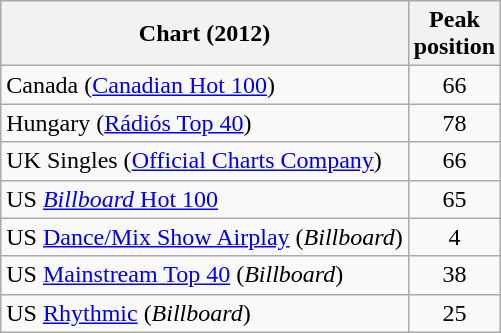<table class="wikitable plainrowheaders">
<tr>
<th scope="col">Chart (2012)</th>
<th scope="col">Peak<br>position</th>
</tr>
<tr>
<td>Canada (<a href='#'>Canadian Hot 100</a>)</td>
<td style="text-align:center;">66</td>
</tr>
<tr>
<td>Hungary (<a href='#'>Rádiós Top 40</a>)</td>
<td style="text-align:center;">78</td>
</tr>
<tr>
<td>UK Singles (<a href='#'>Official Charts Company</a>)</td>
<td align="center">66</td>
</tr>
<tr>
<td>US <a href='#'><em>Billboard</em> Hot 100</a></td>
<td style="text-align:center;">65</td>
</tr>
<tr>
<td>US <a href='#'>Dance/Mix Show Airplay</a> (<em>Billboard</em>)</td>
<td style="text-align:center;">4</td>
</tr>
<tr>
<td>US <a href='#'>Mainstream Top 40</a> (<em>Billboard</em>)</td>
<td style="text-align:center;">38</td>
</tr>
<tr>
<td>US <a href='#'>Rhythmic</a> (<em>Billboard</em>)</td>
<td style="text-align:center;">25</td>
</tr>
</table>
